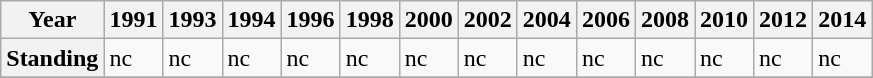<table class="wikitable">
<tr>
<th>Year</th>
<th>1991</th>
<th>1993</th>
<th>1994</th>
<th>1996</th>
<th>1998</th>
<th>2000</th>
<th>2002</th>
<th>2004</th>
<th>2006</th>
<th>2008</th>
<th>2010</th>
<th>2012</th>
<th>2014</th>
</tr>
<tr>
<th>Standing</th>
<td>nc</td>
<td>nc</td>
<td>nc</td>
<td>nc</td>
<td>nc</td>
<td>nc</td>
<td>nc</td>
<td>nc</td>
<td>nc</td>
<td>nc</td>
<td>nc</td>
<td>nc</td>
<td>nc</td>
</tr>
<tr>
</tr>
</table>
